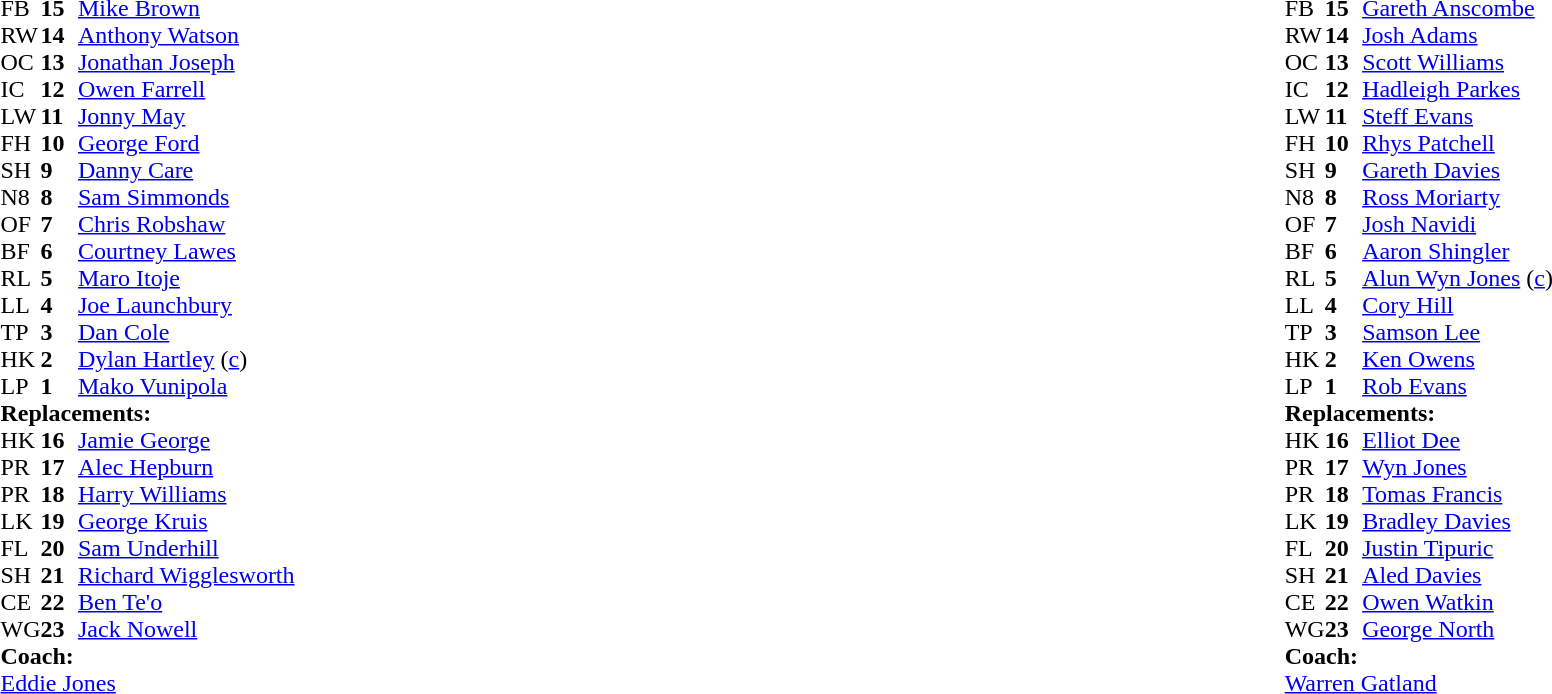<table style="width:100%">
<tr>
<td style="vertical-align:top; width:50%"><br><table cellspacing="0" cellpadding="0">
<tr>
<th width="25"></th>
<th width="25"></th>
</tr>
<tr>
<td>FB</td>
<td><strong>15</strong></td>
<td><a href='#'>Mike Brown</a></td>
</tr>
<tr>
<td>RW</td>
<td><strong>14</strong></td>
<td><a href='#'>Anthony Watson</a></td>
<td></td>
<td></td>
</tr>
<tr>
<td>OC</td>
<td><strong>13</strong></td>
<td><a href='#'>Jonathan Joseph</a></td>
</tr>
<tr>
<td>IC</td>
<td><strong>12</strong></td>
<td><a href='#'>Owen Farrell</a></td>
</tr>
<tr>
<td>LW</td>
<td><strong>11</strong></td>
<td><a href='#'>Jonny May</a></td>
</tr>
<tr>
<td>FH</td>
<td><strong>10</strong></td>
<td><a href='#'>George Ford</a></td>
<td></td>
<td></td>
</tr>
<tr>
<td>SH</td>
<td><strong>9</strong></td>
<td><a href='#'>Danny Care</a></td>
<td></td>
<td></td>
</tr>
<tr>
<td>N8</td>
<td><strong>8</strong></td>
<td><a href='#'>Sam Simmonds</a></td>
<td></td>
<td></td>
</tr>
<tr>
<td>OF</td>
<td><strong>7</strong></td>
<td><a href='#'>Chris Robshaw</a></td>
</tr>
<tr>
<td>BF</td>
<td><strong>6</strong></td>
<td><a href='#'>Courtney Lawes</a></td>
</tr>
<tr>
<td>RL</td>
<td><strong>5</strong></td>
<td><a href='#'>Maro Itoje</a></td>
</tr>
<tr>
<td>LL</td>
<td><strong>4</strong></td>
<td><a href='#'>Joe Launchbury</a></td>
<td></td>
<td></td>
</tr>
<tr>
<td>TP</td>
<td><strong>3</strong></td>
<td><a href='#'>Dan Cole</a></td>
<td></td>
<td></td>
</tr>
<tr>
<td>HK</td>
<td><strong>2</strong></td>
<td><a href='#'>Dylan Hartley</a> (<a href='#'>c</a>)</td>
<td></td>
<td></td>
<td></td>
<td></td>
</tr>
<tr>
<td>LP</td>
<td><strong>1</strong></td>
<td><a href='#'>Mako Vunipola</a></td>
<td></td>
<td></td>
</tr>
<tr>
<td colspan=3><strong>Replacements:</strong></td>
</tr>
<tr>
<td>HK</td>
<td><strong>16</strong></td>
<td><a href='#'>Jamie George</a></td>
<td></td>
<td></td>
<td></td>
<td></td>
</tr>
<tr>
<td>PR</td>
<td><strong>17</strong></td>
<td><a href='#'>Alec Hepburn</a></td>
<td></td>
<td></td>
</tr>
<tr>
<td>PR</td>
<td><strong>18</strong></td>
<td><a href='#'>Harry Williams</a></td>
<td></td>
<td></td>
</tr>
<tr>
<td>LK</td>
<td><strong>19</strong></td>
<td><a href='#'>George Kruis</a></td>
<td></td>
<td></td>
</tr>
<tr>
<td>FL</td>
<td><strong>20</strong></td>
<td><a href='#'>Sam Underhill</a></td>
<td></td>
<td></td>
</tr>
<tr>
<td>SH</td>
<td><strong>21</strong></td>
<td><a href='#'>Richard Wigglesworth</a></td>
<td></td>
<td></td>
</tr>
<tr>
<td>CE</td>
<td><strong>22</strong></td>
<td><a href='#'>Ben Te'o</a></td>
<td></td>
<td></td>
</tr>
<tr>
<td>WG</td>
<td><strong>23</strong></td>
<td><a href='#'>Jack Nowell</a></td>
<td></td>
<td></td>
</tr>
<tr>
<td colspan=3><strong>Coach:</strong></td>
</tr>
<tr>
<td colspan="4"><a href='#'>Eddie Jones</a></td>
</tr>
</table>
</td>
<td style="vertical-align:top"></td>
<td style="vertical-align:top; width:50%"><br><table cellspacing="0" cellpadding="0" style="margin:auto">
<tr>
<th width="25"></th>
<th width="25"></th>
</tr>
<tr>
<td>FB</td>
<td><strong>15</strong></td>
<td><a href='#'>Gareth Anscombe</a></td>
</tr>
<tr>
<td>RW</td>
<td><strong>14</strong></td>
<td><a href='#'>Josh Adams</a></td>
</tr>
<tr>
<td>OC</td>
<td><strong>13</strong></td>
<td><a href='#'>Scott Williams</a></td>
</tr>
<tr>
<td>IC</td>
<td><strong>12</strong></td>
<td><a href='#'>Hadleigh Parkes</a></td>
</tr>
<tr>
<td>LW</td>
<td><strong>11</strong></td>
<td><a href='#'>Steff Evans</a></td>
</tr>
<tr>
<td>FH</td>
<td><strong>10</strong></td>
<td><a href='#'>Rhys Patchell</a></td>
<td></td>
<td></td>
</tr>
<tr>
<td>SH</td>
<td><strong>9</strong></td>
<td><a href='#'>Gareth Davies</a></td>
<td></td>
<td></td>
</tr>
<tr>
<td>N8</td>
<td><strong>8</strong></td>
<td><a href='#'>Ross Moriarty</a></td>
<td></td>
<td></td>
</tr>
<tr>
<td>OF</td>
<td><strong>7</strong></td>
<td><a href='#'>Josh Navidi</a></td>
</tr>
<tr>
<td>BF</td>
<td><strong>6</strong></td>
<td><a href='#'>Aaron Shingler</a></td>
</tr>
<tr>
<td>RL</td>
<td><strong>5</strong></td>
<td><a href='#'>Alun Wyn Jones</a> (<a href='#'>c</a>)</td>
</tr>
<tr>
<td>LL</td>
<td><strong>4</strong></td>
<td><a href='#'>Cory Hill</a></td>
<td></td>
<td></td>
</tr>
<tr>
<td>TP</td>
<td><strong>3</strong></td>
<td><a href='#'>Samson Lee</a></td>
<td></td>
<td></td>
</tr>
<tr>
<td>HK</td>
<td><strong>2</strong></td>
<td><a href='#'>Ken Owens</a></td>
<td></td>
<td></td>
</tr>
<tr>
<td>LP</td>
<td><strong>1</strong></td>
<td><a href='#'>Rob Evans</a></td>
<td></td>
<td></td>
</tr>
<tr>
<td colspan=3><strong>Replacements:</strong></td>
</tr>
<tr>
<td>HK</td>
<td><strong>16</strong></td>
<td><a href='#'>Elliot Dee</a></td>
<td></td>
<td></td>
</tr>
<tr>
<td>PR</td>
<td><strong>17</strong></td>
<td><a href='#'>Wyn Jones</a></td>
<td></td>
<td></td>
</tr>
<tr>
<td>PR</td>
<td><strong>18</strong></td>
<td><a href='#'>Tomas Francis</a></td>
<td></td>
<td></td>
</tr>
<tr>
<td>LK</td>
<td><strong>19</strong></td>
<td><a href='#'>Bradley Davies</a></td>
<td></td>
<td></td>
</tr>
<tr>
<td>FL</td>
<td><strong>20</strong></td>
<td><a href='#'>Justin Tipuric</a></td>
<td></td>
<td></td>
</tr>
<tr>
<td>SH</td>
<td><strong>21</strong></td>
<td><a href='#'>Aled Davies</a></td>
<td></td>
<td></td>
</tr>
<tr>
<td>CE</td>
<td><strong>22</strong></td>
<td><a href='#'>Owen Watkin</a></td>
</tr>
<tr>
<td>WG</td>
<td><strong>23</strong></td>
<td><a href='#'>George North</a></td>
<td></td>
<td></td>
</tr>
<tr>
<td colspan=3><strong>Coach:</strong></td>
</tr>
<tr>
<td colspan="4"><a href='#'>Warren Gatland</a></td>
</tr>
</table>
</td>
</tr>
</table>
